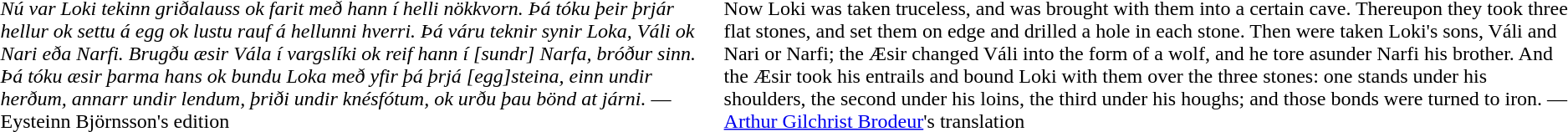<table>
<tr>
<td><br><em>Nú var Loki tekinn griðalauss ok farit með hann í helli nökkvorn. Þá tóku þeir þrjár hellur ok settu á egg ok lustu rauf á hellunni hverri. Þá váru teknir synir Loka, Váli ok Nari eða Narfi. Brugðu æsir Vála í vargslíki ok reif hann í [sundr] Narfa, bróður sinn. Þá tóku æsir þarma hans ok bundu Loka með yfir þá þrjá [egg]steina, einn undir herðum, annarr undir lendum, þriði undir knésfótum, ok urðu þau bönd at járni.</em> — Eysteinn Björnsson's edition</td>
<td><br>Now Loki was taken truceless, and was brought with them into a certain cave. Thereupon they took three flat stones, and set them on edge and drilled a hole in each stone. Then were taken Loki's sons, Váli and Nari or Narfi; the Æsir changed Váli into the form of a wolf, and he tore asunder Narfi his brother. And the Æsir took his entrails and bound Loki with them over the three stones: one stands under his shoulders, the second under his loins, the third under his houghs; and those bonds were turned to iron. — <a href='#'>Arthur Gilchrist Brodeur</a>'s translation</td>
<td></td>
</tr>
</table>
